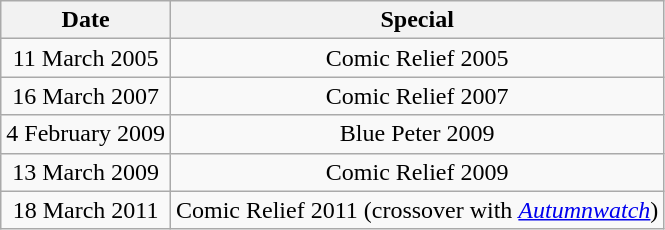<table class="wikitable" style="text-align:center">
<tr>
<th>Date</th>
<th>Special</th>
</tr>
<tr>
<td>11 March 2005</td>
<td>Comic Relief 2005</td>
</tr>
<tr>
<td>16 March 2007</td>
<td>Comic Relief 2007</td>
</tr>
<tr>
<td>4 February 2009</td>
<td>Blue Peter 2009</td>
</tr>
<tr>
<td>13 March 2009</td>
<td>Comic Relief 2009</td>
</tr>
<tr>
<td>18 March 2011</td>
<td>Comic Relief 2011 (crossover with <em><a href='#'>Autumnwatch</a></em>)</td>
</tr>
</table>
